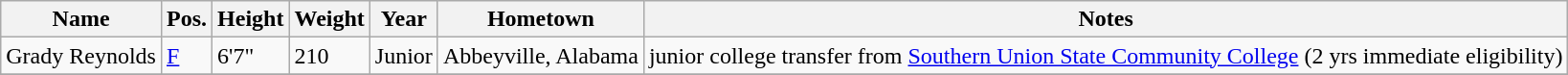<table class="wikitable sortable" border="1">
<tr>
<th>Name</th>
<th>Pos.</th>
<th>Height</th>
<th>Weight</th>
<th>Year</th>
<th>Hometown</th>
<th class="unsortable">Notes</th>
</tr>
<tr>
<td sortname>Grady Reynolds</td>
<td><a href='#'>F</a></td>
<td>6'7"</td>
<td>210</td>
<td>Junior</td>
<td>Abbeyville, Alabama</td>
<td>junior college transfer from <a href='#'>Southern Union State Community College</a> (2 yrs immediate eligibility)</td>
</tr>
<tr>
</tr>
</table>
